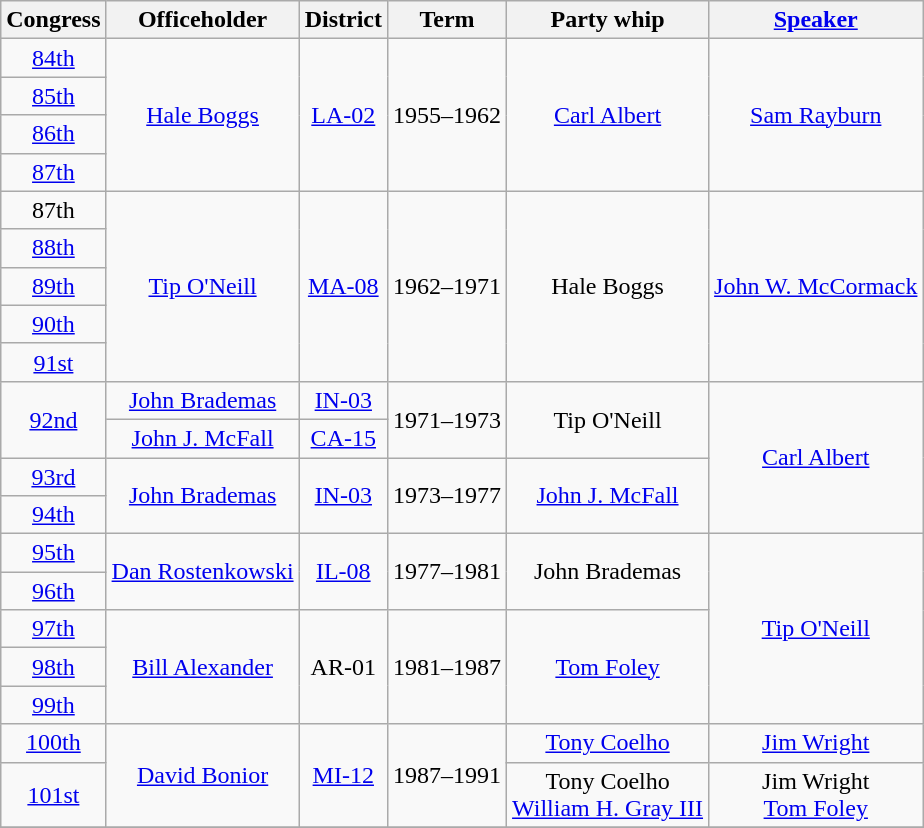<table class="wikitable sortable" style="text-align:center">
<tr>
<th>Congress</th>
<th>Officeholder</th>
<th>District</th>
<th>Term</th>
<th>Party whip</th>
<th><a href='#'>Speaker</a></th>
</tr>
<tr>
<td><a href='#'>84th</a></td>
<td rowspan=4><a href='#'>Hale Boggs</a></td>
<td rowspan=4><a href='#'>LA-02</a></td>
<td rowspan=4>1955–1962</td>
<td rowspan=4><a href='#'>Carl Albert</a></td>
<td rowspan=4 ><a href='#'>Sam Rayburn</a><br></td>
</tr>
<tr>
<td><a href='#'>85th</a></td>
</tr>
<tr>
<td><a href='#'>86th</a></td>
</tr>
<tr>
<td><a href='#'>87th</a></td>
</tr>
<tr>
<td>87th</td>
<td rowspan=5><a href='#'>Tip O'Neill</a></td>
<td rowspan=5><a href='#'>MA-08</a></td>
<td rowspan=5>1962–1971</td>
<td rowspan=5>Hale Boggs</td>
<td rowspan=5 ><a href='#'>John W. McCormack</a><br></td>
</tr>
<tr>
<td><a href='#'>88th</a></td>
</tr>
<tr>
<td><a href='#'>89th</a></td>
</tr>
<tr>
<td><a href='#'>90th</a></td>
</tr>
<tr>
<td><a href='#'>91st</a></td>
</tr>
<tr>
<td rowspan=2><a href='#'>92nd</a></td>
<td><a href='#'>John Brademas</a></td>
<td><a href='#'>IN-03</a></td>
<td rowspan=2>1971–1973</td>
<td rowspan=2>Tip O'Neill</td>
<td rowspan=4 ><a href='#'>Carl Albert</a><br></td>
</tr>
<tr>
<td><a href='#'>John J. McFall</a></td>
<td><a href='#'>CA-15</a></td>
</tr>
<tr>
<td><a href='#'>93rd</a></td>
<td rowspan=2><a href='#'>John Brademas</a></td>
<td rowspan=2><a href='#'>IN-03</a></td>
<td rowspan=2>1973–1977</td>
<td rowspan=2><a href='#'>John J. McFall</a></td>
</tr>
<tr>
<td><a href='#'>94th</a></td>
</tr>
<tr>
<td><a href='#'>95th</a></td>
<td rowspan=2><a href='#'>Dan Rostenkowski</a></td>
<td rowspan=2><a href='#'>IL-08</a></td>
<td rowspan=2>1977–1981</td>
<td rowspan=2>John Brademas</td>
<td rowspan=5 ><a href='#'>Tip O'Neill</a><br></td>
</tr>
<tr>
<td><a href='#'>96th</a></td>
</tr>
<tr>
<td><a href='#'>97th</a></td>
<td rowspan=3><a href='#'>Bill Alexander</a></td>
<td rowspan=3>AR-01</td>
<td rowspan=3>1981–1987</td>
<td rowspan=3><a href='#'>Tom Foley</a></td>
</tr>
<tr>
<td><a href='#'>98th</a></td>
</tr>
<tr>
<td><a href='#'>99th</a></td>
</tr>
<tr>
<td><a href='#'>100th</a></td>
<td rowspan=2><a href='#'>David Bonior</a></td>
<td rowspan=2><a href='#'>MI-12</a></td>
<td rowspan=2>1987–1991</td>
<td><a href='#'>Tony Coelho</a></td>
<td><a href='#'>Jim Wright</a><br></td>
</tr>
<tr>
<td><a href='#'>101st</a></td>
<td>Tony Coelho <br><a href='#'>William H. Gray III</a> </td>
<td>Jim Wright <br><a href='#'>Tom Foley</a>  <br></td>
</tr>
<tr>
</tr>
</table>
